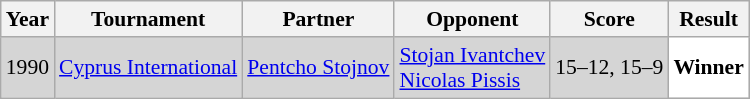<table class="sortable wikitable" style="font-size: 90%;">
<tr>
<th>Year</th>
<th>Tournament</th>
<th>Partner</th>
<th>Opponent</th>
<th>Score</th>
<th>Result</th>
</tr>
<tr style="background:#D5D5D5">
<td align="center">1990</td>
<td align="left"><a href='#'>Cyprus International</a></td>
<td align="left"> <a href='#'>Pentcho Stojnov</a></td>
<td align="left"> <a href='#'>Stojan Ivantchev</a> <br>  <a href='#'>Nicolas Pissis</a></td>
<td align="left">15–12, 15–9</td>
<td style="text-align:left; background:white"> <strong>Winner</strong></td>
</tr>
</table>
